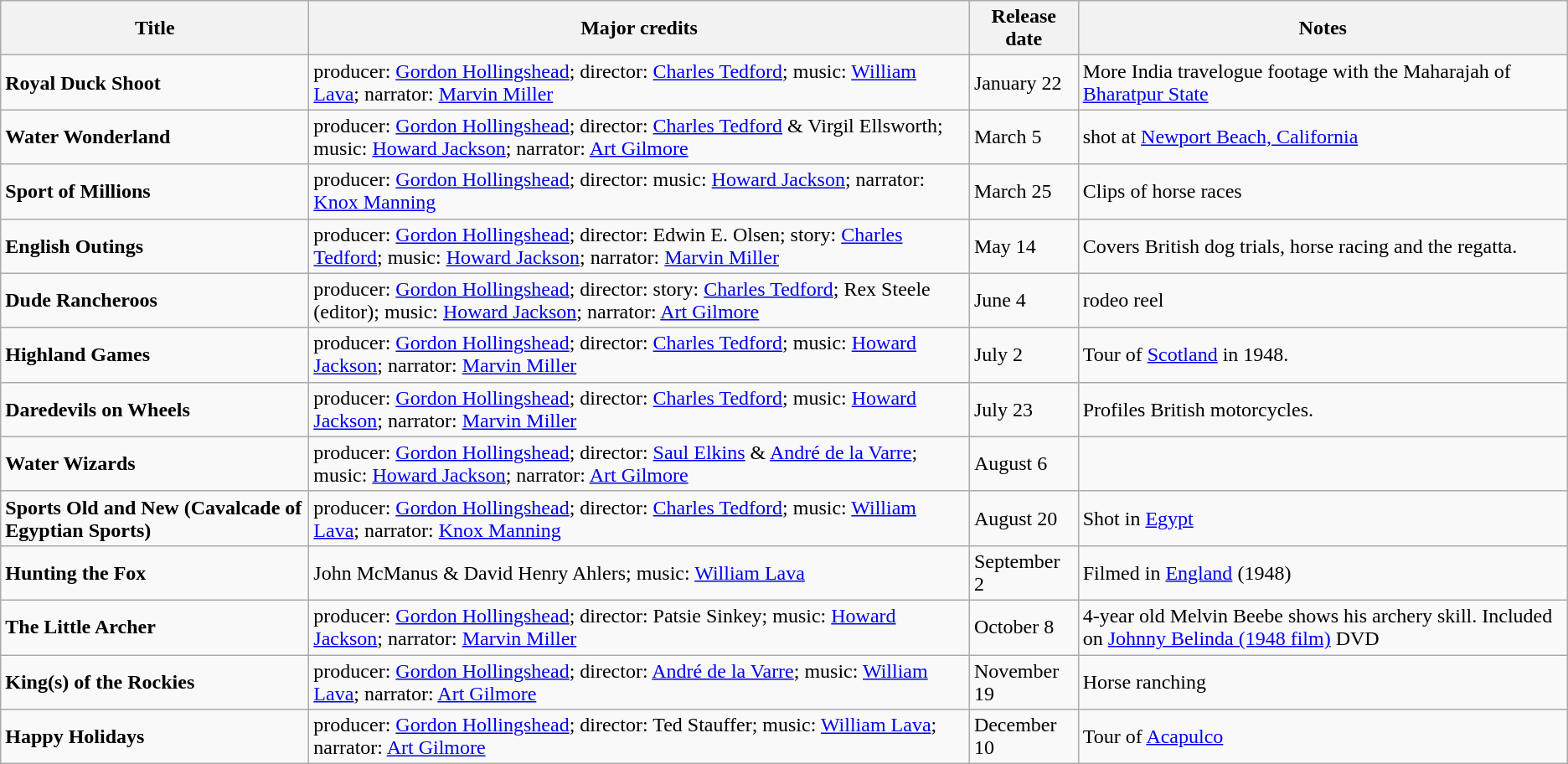<table class="wikitable sortable" border="1">
<tr>
<th>Title</th>
<th>Major credits</th>
<th>Release date</th>
<th>Notes</th>
</tr>
<tr>
<td><strong>Royal Duck Shoot</strong></td>
<td>producer: <a href='#'>Gordon Hollingshead</a>; director: <a href='#'>Charles Tedford</a>; music: <a href='#'>William Lava</a>; narrator: <a href='#'>Marvin Miller</a></td>
<td>January 22</td>
<td>More India travelogue footage with the Maharajah of <a href='#'>Bharatpur State</a></td>
</tr>
<tr>
<td><strong>Water Wonderland</strong></td>
<td>producer: <a href='#'>Gordon Hollingshead</a>; director: <a href='#'>Charles Tedford</a> & Virgil Ellsworth; music: <a href='#'>Howard Jackson</a>; narrator: <a href='#'>Art Gilmore</a></td>
<td>March 5</td>
<td>shot at <a href='#'>Newport Beach, California</a></td>
</tr>
<tr>
<td><strong>Sport of Millions</strong></td>
<td>producer: <a href='#'>Gordon Hollingshead</a>; director: music: <a href='#'>Howard Jackson</a>; narrator: <a href='#'>Knox Manning</a></td>
<td>March 25</td>
<td>Clips of horse races</td>
</tr>
<tr>
<td><strong>English Outings</strong></td>
<td>producer: <a href='#'>Gordon Hollingshead</a>; director: Edwin E. Olsen; story: <a href='#'>Charles Tedford</a>; music: <a href='#'>Howard Jackson</a>; narrator: <a href='#'>Marvin Miller</a></td>
<td>May 14</td>
<td>Covers British dog trials, horse racing and the regatta.</td>
</tr>
<tr>
<td><strong>Dude Rancheroos</strong></td>
<td>producer: <a href='#'>Gordon Hollingshead</a>; director: story: <a href='#'>Charles Tedford</a>; Rex Steele (editor); music: <a href='#'>Howard Jackson</a>; narrator: <a href='#'>Art Gilmore</a></td>
<td>June 4</td>
<td>rodeo reel</td>
</tr>
<tr>
<td><strong>Highland Games</strong></td>
<td>producer: <a href='#'>Gordon Hollingshead</a>; director: <a href='#'>Charles Tedford</a>; music: <a href='#'>Howard Jackson</a>; narrator: <a href='#'>Marvin Miller</a></td>
<td>July 2</td>
<td>Tour of <a href='#'>Scotland</a> in 1948.</td>
</tr>
<tr>
<td><strong>Daredevils on Wheels</strong></td>
<td>producer: <a href='#'>Gordon Hollingshead</a>; director: <a href='#'>Charles Tedford</a>; music: <a href='#'>Howard Jackson</a>; narrator: <a href='#'>Marvin Miller</a></td>
<td>July 23</td>
<td>Profiles British motorcycles.</td>
</tr>
<tr>
<td><strong>Water Wizards</strong></td>
<td>producer: <a href='#'>Gordon Hollingshead</a>; director: <a href='#'>Saul Elkins</a> & <a href='#'>André de la Varre</a>; music: <a href='#'>Howard Jackson</a>; narrator: <a href='#'>Art Gilmore</a></td>
<td>August 6</td>
</tr>
<tr>
<td><strong>Sports Old and New (Cavalcade of Egyptian Sports)</strong></td>
<td>producer: <a href='#'>Gordon Hollingshead</a>; director: <a href='#'>Charles Tedford</a>; music: <a href='#'>William Lava</a>; narrator: <a href='#'>Knox Manning</a></td>
<td>August 20</td>
<td>Shot in <a href='#'>Egypt</a></td>
</tr>
<tr>
<td><strong>Hunting the Fox</strong></td>
<td>John McManus & David Henry Ahlers; music: <a href='#'>William Lava</a></td>
<td>September 2</td>
<td>Filmed in <a href='#'>England</a> (1948)</td>
</tr>
<tr>
<td><strong>The Little Archer</strong></td>
<td>producer: <a href='#'>Gordon Hollingshead</a>; director: Patsie Sinkey; music: <a href='#'>Howard Jackson</a>; narrator: <a href='#'>Marvin Miller</a></td>
<td>October 8</td>
<td>4-year old Melvin Beebe shows his archery skill. Included on <a href='#'>Johnny Belinda (1948 film)</a> DVD</td>
</tr>
<tr>
<td><strong>King(s) of the Rockies</strong></td>
<td>producer: <a href='#'>Gordon Hollingshead</a>; director: <a href='#'>André de la Varre</a>; music: <a href='#'>William Lava</a>; narrator: <a href='#'>Art Gilmore</a></td>
<td>November 19</td>
<td>Horse ranching</td>
</tr>
<tr>
<td><strong>Happy Holidays</strong></td>
<td>producer: <a href='#'>Gordon Hollingshead</a>; director: Ted Stauffer; music: <a href='#'>William Lava</a>; narrator: <a href='#'>Art Gilmore</a></td>
<td>December 10</td>
<td>Tour of <a href='#'>Acapulco</a></td>
</tr>
</table>
